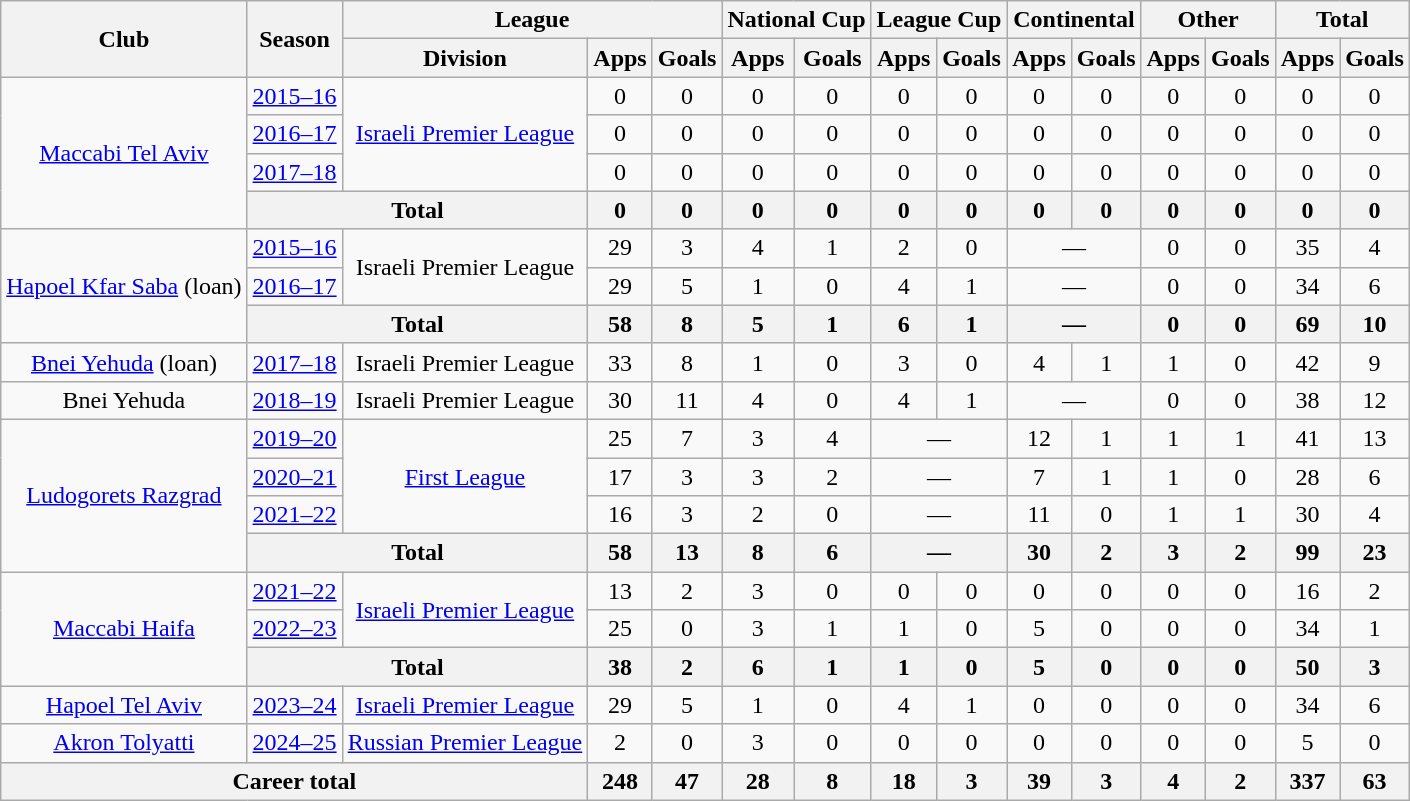<table class="wikitable" style="text-align:center">
<tr>
<th rowspan="2">Club</th>
<th rowspan="2">Season</th>
<th colspan="3">League</th>
<th colspan="2">National Cup</th>
<th colspan="2">League Cup</th>
<th colspan="2">Continental</th>
<th colspan="2">Other</th>
<th colspan="2">Total</th>
</tr>
<tr>
<th>Division</th>
<th>Apps</th>
<th>Goals</th>
<th>Apps</th>
<th>Goals</th>
<th>Apps</th>
<th>Goals</th>
<th>Apps</th>
<th>Goals</th>
<th>Apps</th>
<th>Goals</th>
<th>Apps</th>
<th>Goals</th>
</tr>
<tr>
<td rowspan="4"><a href='#'>Maccabi Tel Aviv</a></td>
<td><a href='#'>2015–16</a></td>
<td rowspan="3"><a href='#'>Israeli Premier League</a></td>
<td>0</td>
<td>0</td>
<td>0</td>
<td>0</td>
<td>0</td>
<td>0</td>
<td>0</td>
<td>0</td>
<td>0</td>
<td>0</td>
<td>0</td>
<td>0</td>
</tr>
<tr>
<td><a href='#'>2016–17</a></td>
<td>0</td>
<td>0</td>
<td>0</td>
<td>0</td>
<td>0</td>
<td>0</td>
<td>0</td>
<td>0</td>
<td>0</td>
<td>0</td>
<td>0</td>
<td>0</td>
</tr>
<tr>
<td><a href='#'>2017–18</a></td>
<td>0</td>
<td>0</td>
<td>0</td>
<td>0</td>
<td>0</td>
<td>0</td>
<td>0</td>
<td>0</td>
<td>0</td>
<td>0</td>
<td>0</td>
<td>0</td>
</tr>
<tr>
<th colspan="2">Total</th>
<th>0</th>
<th>0</th>
<th>0</th>
<th>0</th>
<th>0</th>
<th>0</th>
<th>0</th>
<th>0</th>
<th>0</th>
<th>0</th>
<th>0</th>
<th>0</th>
</tr>
<tr>
<td rowspan="3"><a href='#'>Hapoel Kfar Saba</a> (loan)</td>
<td><a href='#'>2015–16</a></td>
<td rowspan="2">Israeli Premier League</td>
<td>29</td>
<td>3</td>
<td>4</td>
<td>1</td>
<td>2</td>
<td>0</td>
<td colspan="2">—</td>
<td>0</td>
<td>0</td>
<td>35</td>
<td>4</td>
</tr>
<tr>
<td><a href='#'>2016–17</a></td>
<td>29</td>
<td>5</td>
<td>1</td>
<td>0</td>
<td>4</td>
<td>1</td>
<td colspan="2">—</td>
<td>0</td>
<td>0</td>
<td>34</td>
<td>6</td>
</tr>
<tr>
<th colspan="2">Total</th>
<th>58</th>
<th>8</th>
<th>5</th>
<th>1</th>
<th>6</th>
<th>1</th>
<th colspan="2">—</th>
<th>0</th>
<th>0</th>
<th>69</th>
<th>10</th>
</tr>
<tr>
<td><a href='#'>Bnei Yehuda</a> (loan)</td>
<td><a href='#'>2017–18</a></td>
<td>Israeli Premier League</td>
<td>33</td>
<td>8</td>
<td>1</td>
<td>0</td>
<td>3</td>
<td>0</td>
<td>4</td>
<td>1</td>
<td>1</td>
<td>0</td>
<td>42</td>
<td>9</td>
</tr>
<tr>
<td>Bnei Yehuda</td>
<td><a href='#'>2018–19</a></td>
<td>Israeli Premier League</td>
<td>30</td>
<td>11</td>
<td>4</td>
<td>0</td>
<td>4</td>
<td>1</td>
<td colspan="2">—</td>
<td>0</td>
<td>0</td>
<td>38</td>
<td>12</td>
</tr>
<tr>
<td rowspan="4"><a href='#'>Ludogorets Razgrad</a></td>
<td><a href='#'>2019–20</a></td>
<td rowspan="3"><a href='#'>First League</a></td>
<td>25</td>
<td>7</td>
<td>3</td>
<td>4</td>
<td colspan="2">—</td>
<td>12</td>
<td>1</td>
<td>1</td>
<td>1</td>
<td>41</td>
<td>13</td>
</tr>
<tr>
<td><a href='#'>2020–21</a></td>
<td>17</td>
<td>3</td>
<td>3</td>
<td>2</td>
<td colspan="2">—</td>
<td>7</td>
<td>1</td>
<td>1</td>
<td>0</td>
<td>28</td>
<td>6</td>
</tr>
<tr>
<td><a href='#'>2021–22</a></td>
<td>16</td>
<td>3</td>
<td>2</td>
<td>0</td>
<td colspan="2">—</td>
<td>11</td>
<td>0</td>
<td>1</td>
<td>1</td>
<td>30</td>
<td>4</td>
</tr>
<tr =>
<th colspan="2">Total</th>
<th>58</th>
<th>13</th>
<th>8</th>
<th>6</th>
<th colspan="2">—</th>
<th>30</th>
<th>2</th>
<th>3</th>
<th>2</th>
<th>99</th>
<th>23</th>
</tr>
<tr>
<td rowspan="3"><a href='#'>Maccabi Haifa</a></td>
<td><a href='#'>2021–22</a></td>
<td rowspan="2"><a href='#'>Israeli Premier League</a></td>
<td>13</td>
<td>2</td>
<td>3</td>
<td>0</td>
<td>0</td>
<td>0</td>
<td>0</td>
<td>0</td>
<td>0</td>
<td>0</td>
<td>16</td>
<td>2</td>
</tr>
<tr>
<td><a href='#'>2022–23</a></td>
<td>25</td>
<td>0</td>
<td>3</td>
<td>1</td>
<td>1</td>
<td>0</td>
<td>5</td>
<td>0</td>
<td>0</td>
<td>0</td>
<td>34</td>
<td>1</td>
</tr>
<tr>
<th colspan="2">Total</th>
<th>38</th>
<th>2</th>
<th>6</th>
<th>1</th>
<th>1</th>
<th>0</th>
<th>5</th>
<th>0</th>
<th>0</th>
<th>0</th>
<th>50</th>
<th>3</th>
</tr>
<tr>
<td><a href='#'>Hapoel Tel Aviv</a></td>
<td><a href='#'>2023–24</a></td>
<td><a href='#'>Israeli Premier League</a></td>
<td>29</td>
<td>5</td>
<td>1</td>
<td>0</td>
<td>4</td>
<td>1</td>
<td>0</td>
<td>0</td>
<td>0</td>
<td>0</td>
<td>34</td>
<td>6</td>
</tr>
<tr>
<td><a href='#'>Akron Tolyatti</a></td>
<td><a href='#'>2024–25</a></td>
<td><a href='#'>Russian Premier League</a></td>
<td>2</td>
<td>0</td>
<td>3</td>
<td>0</td>
<td>0</td>
<td>0</td>
<td>0</td>
<td>0</td>
<td>0</td>
<td>0</td>
<td>5</td>
<td>0</td>
</tr>
<tr>
<th colspan="3">Career total</th>
<th>248</th>
<th>47</th>
<th>28</th>
<th>8</th>
<th>18</th>
<th>3</th>
<th>39</th>
<th>3</th>
<th>4</th>
<th>2</th>
<th>337</th>
<th>63</th>
</tr>
</table>
